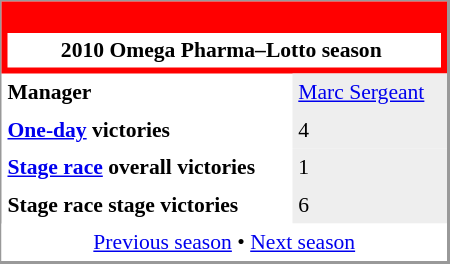<table align="right" cellpadding="4" cellspacing="0" style="margin-left:1em; width:300px; font-size:90%; border:1px solid #999; border-right-width:2px; border-bottom-width:2px; background-color:white;">
<tr>
<th colspan="2" style="background-color:red;"><br><table style="background:#FFFFFF;text-align:center;width:100%;">
<tr>
<td style="background:#FFFFFF;" align="center" width="100%"><span> 2010 Omega Pharma–Lotto season</span></td>
<td padding=15px></td>
</tr>
</table>
</th>
</tr>
<tr>
<td><strong>Manager </strong></td>
<td bgcolor=#EEEEEE><a href='#'>Marc Sergeant</a></td>
</tr>
<tr>
<td><strong><a href='#'>One-day</a> victories</strong></td>
<td bgcolor=#EEEEEE>4</td>
</tr>
<tr>
<td><strong><a href='#'>Stage race</a> overall victories</strong></td>
<td bgcolor=#EEEEEE>1</td>
</tr>
<tr>
<td><strong>Stage race stage victories</strong></td>
<td bgcolor=#EEEEEE>6</td>
</tr>
<tr>
<td colspan="2" bgcolor="white" align="center"><a href='#'>Previous season</a> • <a href='#'>Next season</a></td>
</tr>
</table>
